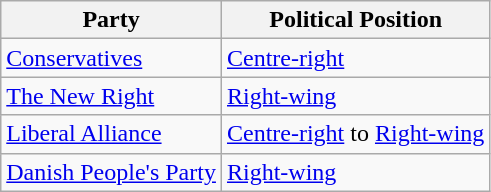<table class="wikitable mw-collapsible mw-collapsed">
<tr>
<th>Party</th>
<th>Political Position</th>
</tr>
<tr>
<td><a href='#'>Conservatives</a></td>
<td><a href='#'>Centre-right</a></td>
</tr>
<tr>
<td><a href='#'>The New Right</a></td>
<td><a href='#'>Right-wing</a></td>
</tr>
<tr>
<td><a href='#'>Liberal Alliance</a></td>
<td><a href='#'>Centre-right</a> to <a href='#'>Right-wing</a></td>
</tr>
<tr>
<td><a href='#'>Danish People's Party</a></td>
<td><a href='#'>Right-wing</a></td>
</tr>
</table>
